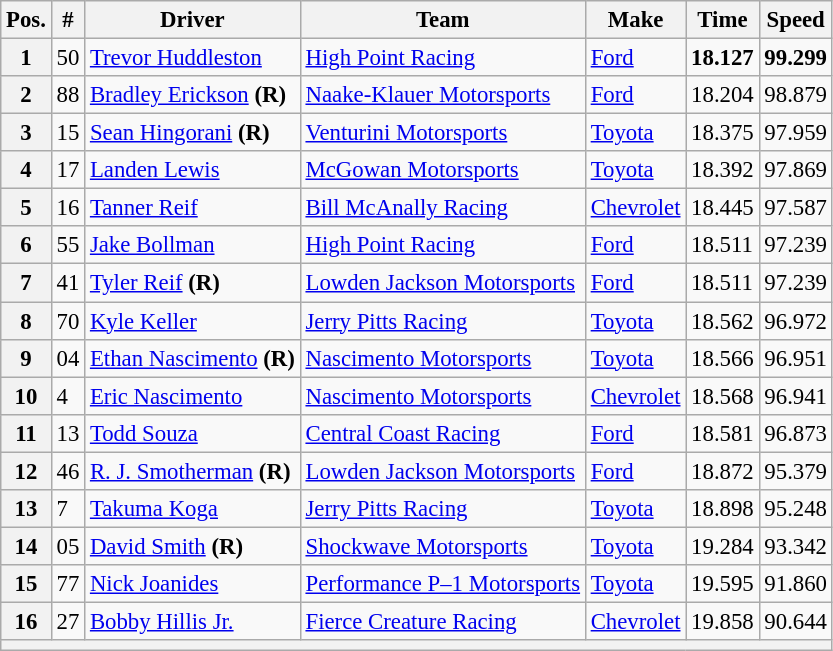<table class="wikitable" style="font-size:95%">
<tr>
<th>Pos.</th>
<th>#</th>
<th>Driver</th>
<th>Team</th>
<th>Make</th>
<th>Time</th>
<th>Speed</th>
</tr>
<tr>
<th>1</th>
<td>50</td>
<td><a href='#'>Trevor Huddleston</a></td>
<td><a href='#'>High Point Racing</a></td>
<td><a href='#'>Ford</a></td>
<td><strong>18.127</strong></td>
<td><strong>99.299</strong></td>
</tr>
<tr>
<th>2</th>
<td>88</td>
<td><a href='#'>Bradley Erickson</a> <strong>(R)</strong></td>
<td><a href='#'>Naake-Klauer Motorsports</a></td>
<td><a href='#'>Ford</a></td>
<td>18.204</td>
<td>98.879</td>
</tr>
<tr>
<th>3</th>
<td>15</td>
<td><a href='#'>Sean Hingorani</a> <strong>(R)</strong></td>
<td><a href='#'>Venturini Motorsports</a></td>
<td><a href='#'>Toyota</a></td>
<td>18.375</td>
<td>97.959</td>
</tr>
<tr>
<th>4</th>
<td>17</td>
<td><a href='#'>Landen Lewis</a></td>
<td><a href='#'>McGowan Motorsports</a></td>
<td><a href='#'>Toyota</a></td>
<td>18.392</td>
<td>97.869</td>
</tr>
<tr>
<th>5</th>
<td>16</td>
<td><a href='#'>Tanner Reif</a></td>
<td><a href='#'>Bill McAnally Racing</a></td>
<td><a href='#'>Chevrolet</a></td>
<td>18.445</td>
<td>97.587</td>
</tr>
<tr>
<th>6</th>
<td>55</td>
<td><a href='#'>Jake Bollman</a></td>
<td><a href='#'>High Point Racing</a></td>
<td><a href='#'>Ford</a></td>
<td>18.511</td>
<td>97.239</td>
</tr>
<tr>
<th>7</th>
<td>41</td>
<td><a href='#'>Tyler Reif</a> <strong>(R)</strong></td>
<td><a href='#'>Lowden Jackson Motorsports</a></td>
<td><a href='#'>Ford</a></td>
<td>18.511</td>
<td>97.239</td>
</tr>
<tr>
<th>8</th>
<td>70</td>
<td><a href='#'>Kyle Keller</a></td>
<td><a href='#'>Jerry Pitts Racing</a></td>
<td><a href='#'>Toyota</a></td>
<td>18.562</td>
<td>96.972</td>
</tr>
<tr>
<th>9</th>
<td>04</td>
<td><a href='#'>Ethan Nascimento</a> <strong>(R)</strong></td>
<td><a href='#'>Nascimento Motorsports</a></td>
<td><a href='#'>Toyota</a></td>
<td>18.566</td>
<td>96.951</td>
</tr>
<tr>
<th>10</th>
<td>4</td>
<td><a href='#'>Eric Nascimento</a></td>
<td><a href='#'>Nascimento Motorsports</a></td>
<td><a href='#'>Chevrolet</a></td>
<td>18.568</td>
<td>96.941</td>
</tr>
<tr>
<th>11</th>
<td>13</td>
<td><a href='#'>Todd Souza</a></td>
<td><a href='#'>Central Coast Racing</a></td>
<td><a href='#'>Ford</a></td>
<td>18.581</td>
<td>96.873</td>
</tr>
<tr>
<th>12</th>
<td>46</td>
<td><a href='#'>R. J. Smotherman</a> <strong>(R)</strong></td>
<td><a href='#'>Lowden Jackson Motorsports</a></td>
<td><a href='#'>Ford</a></td>
<td>18.872</td>
<td>95.379</td>
</tr>
<tr>
<th>13</th>
<td>7</td>
<td><a href='#'>Takuma Koga</a></td>
<td><a href='#'>Jerry Pitts Racing</a></td>
<td><a href='#'>Toyota</a></td>
<td>18.898</td>
<td>95.248</td>
</tr>
<tr>
<th>14</th>
<td>05</td>
<td><a href='#'>David Smith</a> <strong>(R)</strong></td>
<td><a href='#'>Shockwave Motorsports</a></td>
<td><a href='#'>Toyota</a></td>
<td>19.284</td>
<td>93.342</td>
</tr>
<tr>
<th>15</th>
<td>77</td>
<td><a href='#'>Nick Joanides</a></td>
<td><a href='#'>Performance P–1 Motorsports</a></td>
<td><a href='#'>Toyota</a></td>
<td>19.595</td>
<td>91.860</td>
</tr>
<tr>
<th>16</th>
<td>27</td>
<td><a href='#'>Bobby Hillis Jr.</a></td>
<td><a href='#'>Fierce Creature Racing</a></td>
<td><a href='#'>Chevrolet</a></td>
<td>19.858</td>
<td>90.644</td>
</tr>
<tr>
<th colspan="7"></th>
</tr>
</table>
